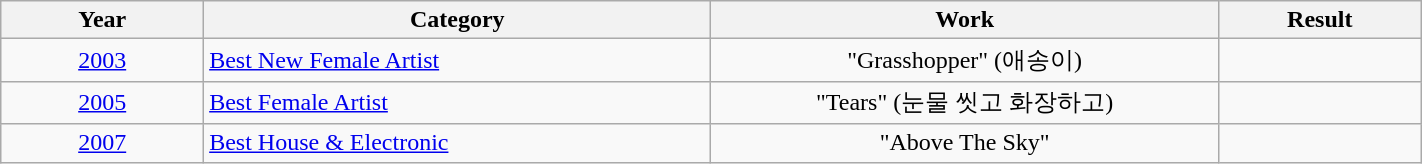<table | width="75%" class="wikitable sortable">
<tr>
<th width="10%">Year</th>
<th width="25%">Category</th>
<th width="25%">Work</th>
<th width="10%">Result</th>
</tr>
<tr>
<td align="center"><a href='#'>2003</a></td>
<td><a href='#'>Best New Female Artist</a></td>
<td align="center">"Grasshopper" (애송이)</td>
<td></td>
</tr>
<tr>
<td align="center"><a href='#'>2005</a></td>
<td><a href='#'>Best Female Artist</a></td>
<td align="center">"Tears" (눈물 씻고 화장하고)</td>
<td></td>
</tr>
<tr>
<td align="center"><a href='#'>2007</a></td>
<td><a href='#'>Best House & Electronic</a></td>
<td align="center">"Above The Sky"</td>
<td></td>
</tr>
</table>
